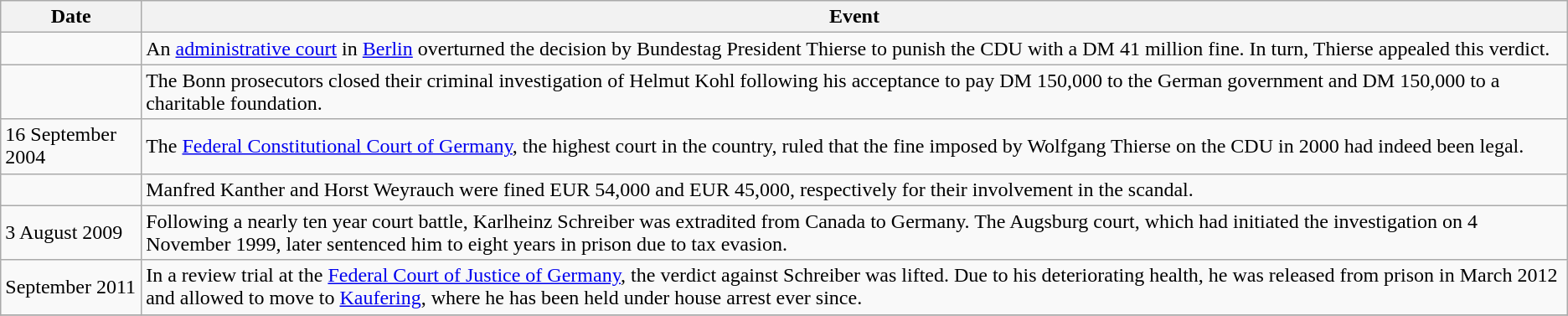<table class="wikitable">
<tr>
<th>Date</th>
<th>Event</th>
</tr>
<tr>
<td></td>
<td>An <a href='#'>administrative court</a> in <a href='#'>Berlin</a> overturned the decision by Bundestag President Thierse to punish the CDU with a DM 41 million fine. In turn, Thierse appealed this verdict.</td>
</tr>
<tr>
<td></td>
<td>The Bonn prosecutors closed their criminal investigation of Helmut Kohl following his acceptance to pay DM 150,000 to the German government and DM 150,000 to a charitable foundation.</td>
</tr>
<tr>
<td>16 September 2004</td>
<td>The <a href='#'>Federal Constitutional Court of Germany</a>, the highest court in the country, ruled that the fine imposed by Wolfgang Thierse on the CDU in 2000 had indeed been legal.</td>
</tr>
<tr>
<td></td>
<td>Manfred Kanther and Horst Weyrauch were fined EUR 54,000 and EUR 45,000, respectively for their involvement in the scandal.</td>
</tr>
<tr>
<td>3 August 2009</td>
<td>Following a nearly ten year court battle, Karlheinz Schreiber was extradited from Canada to Germany. The Augsburg court, which had initiated the investigation on 4 November 1999, later sentenced him to eight years in prison due to tax evasion.</td>
</tr>
<tr>
<td>September 2011</td>
<td>In a review trial at the <a href='#'>Federal Court of Justice of Germany</a>, the verdict against Schreiber was lifted. Due to his deteriorating health, he was released from prison in March 2012 and allowed to move to <a href='#'>Kaufering</a>, where he has been held under house arrest ever since.</td>
</tr>
<tr>
</tr>
</table>
